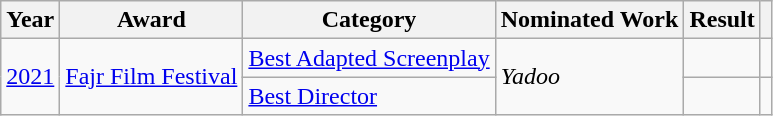<table class="wikitable sortable">
<tr>
<th>Year</th>
<th>Award</th>
<th>Category</th>
<th>Nominated Work</th>
<th>Result</th>
<th></th>
</tr>
<tr>
<td rowspan="2"><a href='#'>2021</a></td>
<td rowspan="2"><a href='#'>Fajr Film Festival</a></td>
<td><a href='#'>Best Adapted Screenplay</a></td>
<td rowspan="2"><em>Yadoo</em></td>
<td></td>
<td></td>
</tr>
<tr>
<td><a href='#'>Best Director</a></td>
<td></td>
<td></td>
</tr>
</table>
